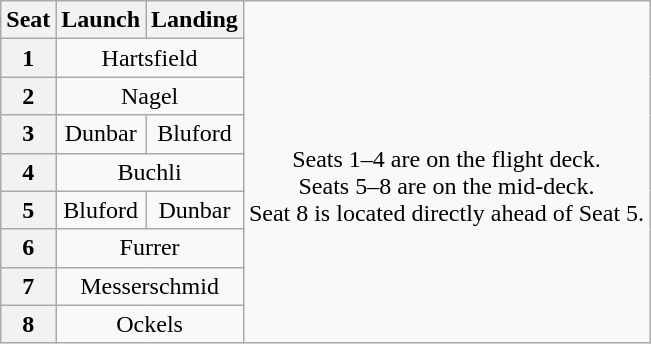<table class="wikitable" style="text-align:center">
<tr>
<th>Seat</th>
<th>Launch</th>
<th>Landing</th>
<td rowspan=9><br>Seats 1–4 are on the flight deck.<br>Seats 5–8 are on the mid-deck.<br>Seat 8 is located directly ahead of Seat 5.</td>
</tr>
<tr>
<th>1</th>
<td colspan=2>Hartsfield</td>
</tr>
<tr>
<th>2</th>
<td colspan=2>Nagel</td>
</tr>
<tr>
<th>3</th>
<td>Dunbar</td>
<td>Bluford</td>
</tr>
<tr>
<th>4</th>
<td colspan=2>Buchli</td>
</tr>
<tr>
<th>5</th>
<td>Bluford</td>
<td>Dunbar</td>
</tr>
<tr>
<th>6</th>
<td colspan=2>Furrer</td>
</tr>
<tr>
<th>7</th>
<td colspan=2>Messerschmid</td>
</tr>
<tr>
<th>8</th>
<td colspan=2>Ockels</td>
</tr>
</table>
